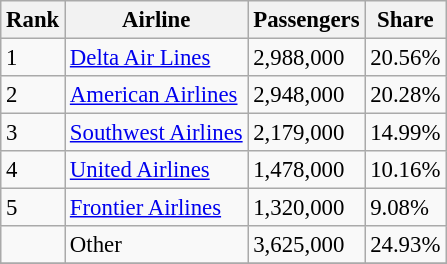<table class="wikitable sortable" style="font-size: 95%" width= align=>
<tr>
<th>Rank</th>
<th>Airline</th>
<th>Passengers</th>
<th>Share</th>
</tr>
<tr>
<td>1</td>
<td><a href='#'>Delta Air Lines</a></td>
<td>2,988,000</td>
<td>20.56%</td>
</tr>
<tr>
<td>2</td>
<td><a href='#'>American Airlines</a></td>
<td>2,948,000</td>
<td>20.28%</td>
</tr>
<tr>
<td>3</td>
<td><a href='#'>Southwest Airlines</a></td>
<td>2,179,000</td>
<td>14.99%</td>
</tr>
<tr>
<td>4</td>
<td><a href='#'>United Airlines</a></td>
<td>1,478,000</td>
<td>10.16%</td>
</tr>
<tr>
<td>5</td>
<td><a href='#'>Frontier Airlines</a></td>
<td>1,320,000</td>
<td>9.08%</td>
</tr>
<tr>
<td></td>
<td>Other</td>
<td>3,625,000</td>
<td>24.93%</td>
</tr>
<tr>
</tr>
</table>
